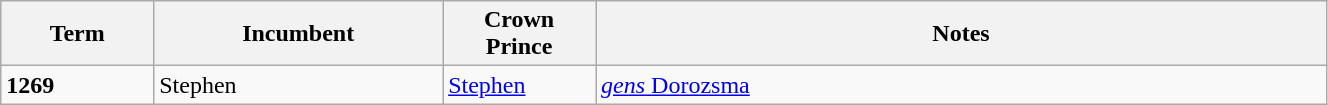<table class="wikitable" style="width: 70%">
<tr>
<th scope="col" width="9%">Term</th>
<th scope="col" width="17%">Incumbent</th>
<th scope="col" width="9%">Crown Prince</th>
<th scope="col" width="43%">Notes</th>
</tr>
<tr>
<td><strong>1269</strong></td>
<td>Stephen </td>
<td><a href='#'>Stephen</a></td>
<td><a href='#'><em>gens</em> Dorozsma</a></td>
</tr>
</table>
